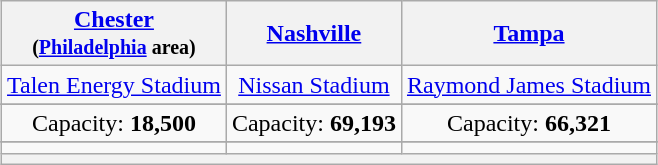<table class="wikitable" style="margin:1em auto; text-align:center;">
<tr>
<th><a href='#'>Chester</a><br><small>(<a href='#'>Philadelphia</a> area)</small></th>
<th><a href='#'>Nashville</a></th>
<th><a href='#'>Tampa</a></th>
</tr>
<tr>
<td><a href='#'>Talen Energy Stadium</a></td>
<td><a href='#'>Nissan Stadium</a></td>
<td><a href='#'>Raymond James Stadium</a></td>
</tr>
<tr>
</tr>
<tr>
<td>Capacity: <strong>18,500</strong></td>
<td>Capacity: <strong>69,193</strong></td>
<td>Capacity: <strong>66,321</strong></td>
</tr>
<tr>
</tr>
<tr>
<td></td>
<td></td>
<td></td>
</tr>
<tr>
<th colspan=3></th>
</tr>
</table>
